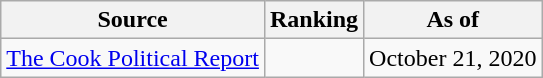<table class="wikitable" style="text-align:center">
<tr>
<th>Source</th>
<th>Ranking</th>
<th>As of</th>
</tr>
<tr>
<td align=left><a href='#'>The Cook Political Report</a></td>
<td></td>
<td>October 21, 2020</td>
</tr>
</table>
